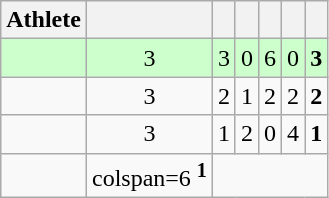<table class=wikitable style="text-align:center">
<tr>
<th>Athlete</th>
<th></th>
<th></th>
<th></th>
<th></th>
<th></th>
<th></th>
</tr>
<tr bgcolor=ccffcc>
<td style="text-align:left"></td>
<td>3</td>
<td>3</td>
<td>0</td>
<td>6</td>
<td>0</td>
<td><strong>3</strong></td>
</tr>
<tr>
<td style="text-align:left"></td>
<td>3</td>
<td>2</td>
<td>1</td>
<td>2</td>
<td>2</td>
<td><strong>2</strong></td>
</tr>
<tr>
<td style="text-align:left"></td>
<td>3</td>
<td>1</td>
<td>2</td>
<td>0</td>
<td>4</td>
<td><strong>1</strong></td>
</tr>
<tr>
<td style="text-align:left"></td>
<td>colspan=6   <sup><strong>1</strong></sup></td>
</tr>
</table>
